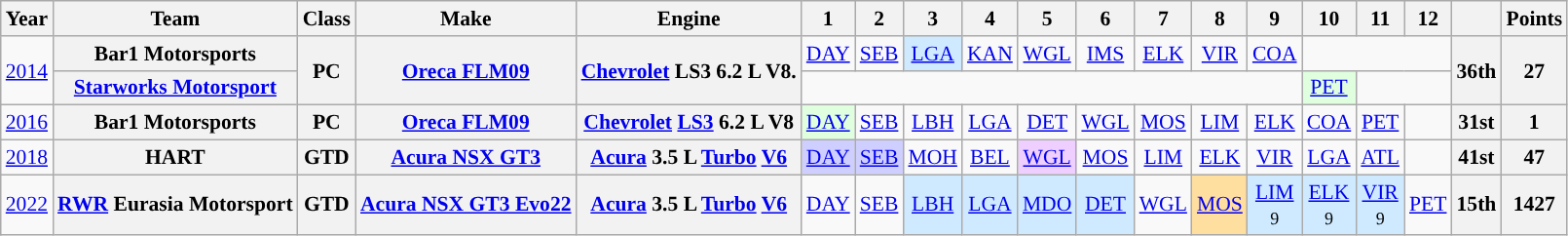<table class="wikitable" style="text-align:center; font-size:90%">
<tr>
<th>Year</th>
<th>Team</th>
<th>Class</th>
<th>Make</th>
<th>Engine</th>
<th>1</th>
<th>2</th>
<th>3</th>
<th>4</th>
<th>5</th>
<th>6</th>
<th>7</th>
<th>8</th>
<th>9</th>
<th>10</th>
<th>11</th>
<th>12</th>
<th></th>
<th>Points</th>
</tr>
<tr>
<td rowspan=2><a href='#'>2014</a></td>
<th>Bar1 Motorsports</th>
<th rowspan=2>PC</th>
<th rowspan=2><a href='#'>Oreca FLM09</a></th>
<th rowspan=2><a href='#'>Chevrolet</a> LS3 6.2 L V8.</th>
<td><a href='#'>DAY</a></td>
<td><a href='#'>SEB</a></td>
<td style="background:#CFEAFF;"><a href='#'>LGA</a><br></td>
<td><a href='#'>KAN</a></td>
<td><a href='#'>WGL</a></td>
<td><a href='#'>IMS</a></td>
<td><a href='#'>ELK</a></td>
<td><a href='#'>VIR</a></td>
<td><a href='#'>COA</a></td>
<td colspan="3"></td>
<th rowspan=2>36th</th>
<th rowspan=2>27</th>
</tr>
<tr>
<th><a href='#'>Starworks Motorsport</a></th>
<td colspan=9></td>
<td style="background:#DFFFDF;"><a href='#'>PET</a><br></td>
<td colspan=2></td>
</tr>
<tr>
<td><a href='#'>2016</a></td>
<th>Bar1 Motorsports</th>
<th>PC</th>
<th><a href='#'>Oreca FLM09</a></th>
<th><a href='#'>Chevrolet</a> <a href='#'>LS3</a> 6.2 L V8</th>
<td style="background:#DFFFDF;"><a href='#'>DAY</a><br></td>
<td><a href='#'>SEB</a></td>
<td><a href='#'>LBH</a></td>
<td><a href='#'>LGA</a></td>
<td><a href='#'>DET</a></td>
<td><a href='#'>WGL</a></td>
<td><a href='#'>MOS</a></td>
<td><a href='#'>LIM</a></td>
<td><a href='#'>ELK</a></td>
<td><a href='#'>COA</a></td>
<td><a href='#'>PET</a></td>
<td></td>
<th>31st</th>
<th>1</th>
</tr>
<tr>
<td><a href='#'>2018</a></td>
<th>HART</th>
<th>GTD</th>
<th><a href='#'>Acura NSX GT3</a></th>
<th><a href='#'>Acura</a> 3.5 L <a href='#'>Turbo</a> <a href='#'>V6</a></th>
<td style="background:#CFCFFF;"><a href='#'>DAY</a><br></td>
<td style="background:#CFCFFF;"><a href='#'>SEB</a><br></td>
<td><a href='#'>MOH</a></td>
<td><a href='#'>BEL</a></td>
<td style="background:#EFCFFF;"><a href='#'>WGL</a><br></td>
<td><a href='#'>MOS</a></td>
<td><a href='#'>LIM</a></td>
<td><a href='#'>ELK</a></td>
<td><a href='#'>VIR</a></td>
<td><a href='#'>LGA</a></td>
<td><a href='#'>ATL</a></td>
<td></td>
<th>41st</th>
<th>47</th>
</tr>
<tr>
<td><a href='#'>2022</a></td>
<th><a href='#'>RWR</a> Eurasia Motorsport</th>
<th>GTD</th>
<th><a href='#'>Acura NSX GT3 Evo22</a></th>
<th><a href='#'>Acura</a> 3.5 L <a href='#'>Turbo</a> <a href='#'>V6</a></th>
<td style="background:"><a href='#'>DAY</a></td>
<td style="background:"><a href='#'>SEB</a></td>
<td style="background:#CFEAFF;"><a href='#'>LBH</a><br></td>
<td style="background:#CFEAFF;"><a href='#'>LGA</a><br></td>
<td style="background:#CFEAFF;"><a href='#'>MDO</a><br></td>
<td style="background:#CFEAFF;"><a href='#'>DET</a><br></td>
<td><a href='#'>WGL</a></td>
<td style="background:#FFDF9F;"><a href='#'>MOS</a><br></td>
<td style="background:#CFEAFF;"><a href='#'>LIM</a><br><small>9</small></td>
<td style="background:#CFEAFF;"><a href='#'>ELK</a><br><small>9</small></td>
<td style="background:#CFEAFF;"><a href='#'>VIR</a><br><small>9</small></td>
<td style="background:"><a href='#'>PET</a></td>
<th>15th</th>
<th>1427</th>
</tr>
</table>
